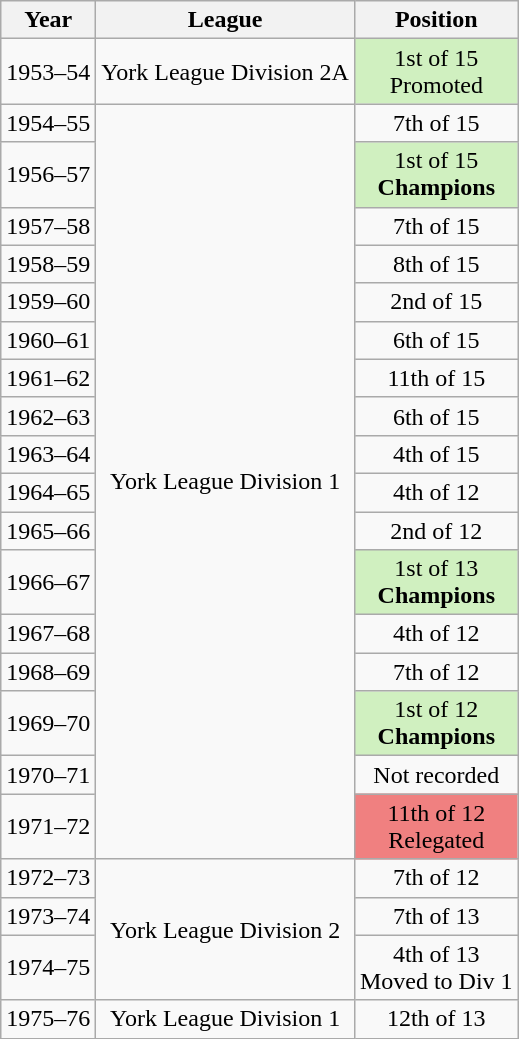<table class="wikitable" style="text-align:center;">
<tr>
<th>Year</th>
<th>League</th>
<th>Position</th>
</tr>
<tr>
<td>1953–54</td>
<td>York League Division 2A</td>
<td bgcolor="#D0F0C0">1st of 15<br>Promoted</td>
</tr>
<tr>
<td>1954–55</td>
<td rowspan="17">York League Division 1</td>
<td>7th of 15</td>
</tr>
<tr>
<td>1956–57</td>
<td bgcolor="#D0F0C0">1st of 15<br><strong>Champions</strong></td>
</tr>
<tr>
<td>1957–58</td>
<td>7th of 15</td>
</tr>
<tr -64>
<td>1958–59</td>
<td>8th of 15</td>
</tr>
<tr>
<td>1959–60</td>
<td>2nd of 15</td>
</tr>
<tr>
<td>1960–61</td>
<td>6th of 15</td>
</tr>
<tr>
<td>1961–62</td>
<td>11th of 15</td>
</tr>
<tr>
<td>1962–63</td>
<td>6th of 15</td>
</tr>
<tr>
<td>1963–64</td>
<td>4th of 15</td>
</tr>
<tr>
<td>1964–65</td>
<td>4th of 12</td>
</tr>
<tr>
<td>1965–66</td>
<td>2nd of 12</td>
</tr>
<tr 1–72>
<td>1966–67</td>
<td bgcolor="#D0F0C0">1st of 13<br><strong>Champions</strong></td>
</tr>
<tr>
<td>1967–68</td>
<td>4th of 12</td>
</tr>
<tr>
<td>1968–69</td>
<td>7th of 12</td>
</tr>
<tr>
<td>1969–70</td>
<td bgcolor="#D0F0C0">1st of 12<br><strong>Champions</strong></td>
</tr>
<tr>
<td>1970–71</td>
<td>Not recorded</td>
</tr>
<tr>
<td>1971–72</td>
<td bgcolor="#F0 80 80">11th of 12<br>Relegated</td>
</tr>
<tr>
<td>1972–73</td>
<td rowspan="3">York League Division 2</td>
<td>7th of 12</td>
</tr>
<tr>
<td>1973–74</td>
<td>7th of 13</td>
</tr>
<tr>
<td>1974–75</td>
<td>4th of 13<br>Moved to Div 1</td>
</tr>
<tr>
<td>1975–76</td>
<td>York League Division 1</td>
<td>12th of 13</td>
</tr>
</table>
